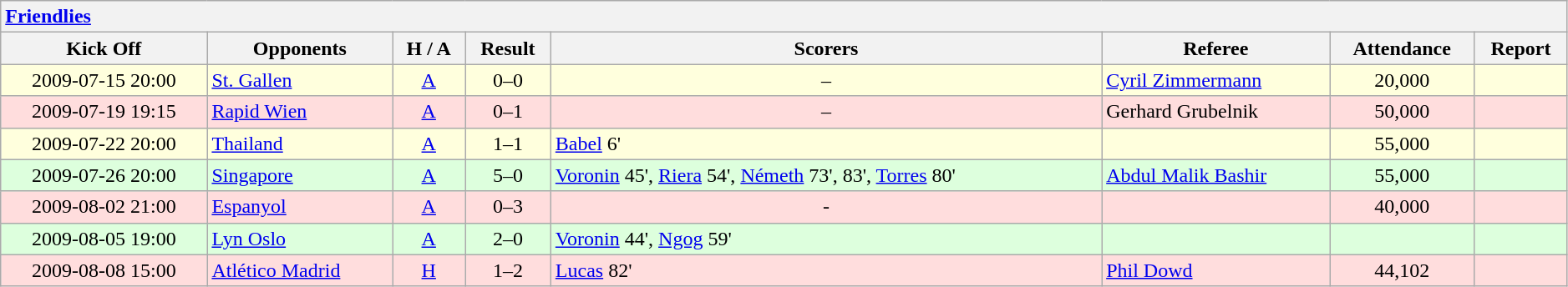<table class="wikitable" style="width:99%;">
<tr>
<th colspan="8" style="text-align:left;"><a href='#'>Friendlies</a></th>
</tr>
<tr>
<th>Kick Off</th>
<th>Opponents</th>
<th>H / A</th>
<th>Result</th>
<th>Scorers</th>
<th>Referee</th>
<th>Attendance</th>
<th>Report</th>
</tr>
<tr bgcolor="#ffffdd">
<td align=center>2009-07-15 20:00</td>
<td> <a href='#'>St. Gallen</a></td>
<td align=center><a href='#'>A</a></td>
<td align=center>0–0</td>
<td align=center>–</td>
<td> <a href='#'>Cyril Zimmermann</a></td>
<td align=center>20,000</td>
<td align=center></td>
</tr>
<tr bgcolor="#ffdddd">
<td align=center>2009-07-19 19:15</td>
<td> <a href='#'>Rapid Wien</a></td>
<td align=center><a href='#'>A</a></td>
<td align=center>0–1</td>
<td align=center>–</td>
<td> Gerhard Grubelnik</td>
<td align=center>50,000</td>
<td align=center></td>
</tr>
<tr bgcolor="#ffffdd">
<td align=center>2009-07-22 20:00</td>
<td> <a href='#'>Thailand</a></td>
<td align=center><a href='#'>A</a></td>
<td align=center>1–1</td>
<td><a href='#'>Babel</a> 6'</td>
<td></td>
<td align=center>55,000</td>
<td align=center></td>
</tr>
<tr bgcolor="#ddffdd">
<td align=center>2009-07-26 20:00</td>
<td> <a href='#'>Singapore</a></td>
<td align=center><a href='#'>A</a></td>
<td align=center>5–0</td>
<td><a href='#'>Voronin</a> 45', <a href='#'>Riera</a> 54', <a href='#'>Németh</a> 73', 83', <a href='#'>Torres</a> 80'</td>
<td> <a href='#'>Abdul Malik Bashir</a></td>
<td align=center>55,000</td>
<td align=center></td>
</tr>
<tr bgcolor="#ffdddd">
<td align=center>2009-08-02 21:00</td>
<td> <a href='#'>Espanyol</a></td>
<td align=center><a href='#'>A</a></td>
<td align=center>0–3</td>
<td align=center>-</td>
<td></td>
<td align=center>40,000</td>
<td align=center></td>
</tr>
<tr bgcolor="#ddffdd">
<td align=center>2009-08-05 19:00</td>
<td> <a href='#'>Lyn Oslo</a></td>
<td align=center><a href='#'>A</a></td>
<td align=center>2–0</td>
<td><a href='#'>Voronin</a> 44', <a href='#'>Ngog</a> 59'</td>
<td></td>
<td align=center></td>
<td align=center></td>
</tr>
<tr bgcolor="#ffdddd">
<td align=center>2009-08-08 15:00</td>
<td> <a href='#'>Atlético Madrid</a></td>
<td align=center><a href='#'>H</a></td>
<td align=center>1–2</td>
<td><a href='#'>Lucas</a> 82'</td>
<td> <a href='#'>Phil Dowd</a></td>
<td align=center>44,102</td>
<td align=center></td>
</tr>
</table>
